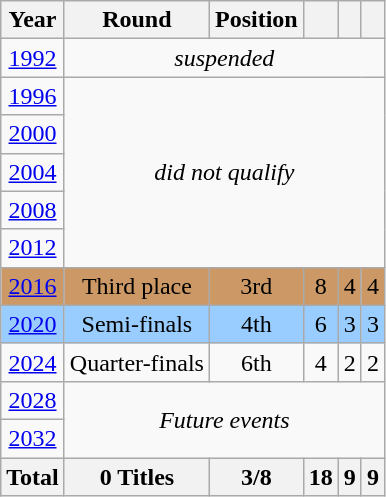<table class="wikitable" style="text-align: center;">
<tr>
<th>Year</th>
<th>Round</th>
<th>Position</th>
<th></th>
<th></th>
<th></th>
</tr>
<tr>
<td> <a href='#'>1992</a></td>
<td colspan=5><em>suspended</em></td>
</tr>
<tr>
<td> <a href='#'>1996</a></td>
<td colspan=5 rowspan=5><em>did not qualify</em></td>
</tr>
<tr>
<td> <a href='#'>2000</a></td>
</tr>
<tr>
<td> <a href='#'>2004</a></td>
</tr>
<tr>
<td> <a href='#'>2008</a></td>
</tr>
<tr>
<td> <a href='#'>2012</a></td>
</tr>
<tr bgcolor=#cc9966>
<td> <a href='#'>2016</a></td>
<td>Third place</td>
<td>3rd</td>
<td>8</td>
<td>4</td>
<td>4</td>
</tr>
<tr style="background:#9acdff;">
<td> <a href='#'>2020</a></td>
<td>Semi-finals</td>
<td>4th</td>
<td>6</td>
<td>3</td>
<td>3</td>
</tr>
<tr>
<td> <a href='#'>2024</a></td>
<td>Quarter-finals</td>
<td>6th</td>
<td>4</td>
<td>2</td>
<td>2</td>
</tr>
<tr>
<td> <a href='#'>2028</a></td>
<td colspan=5 rowspan=2><em>Future events</em></td>
</tr>
<tr>
<td> <a href='#'>2032</a></td>
</tr>
<tr>
<th>Total</th>
<th>0 Titles</th>
<th>3/8</th>
<th>18</th>
<th>9</th>
<th>9</th>
</tr>
</table>
